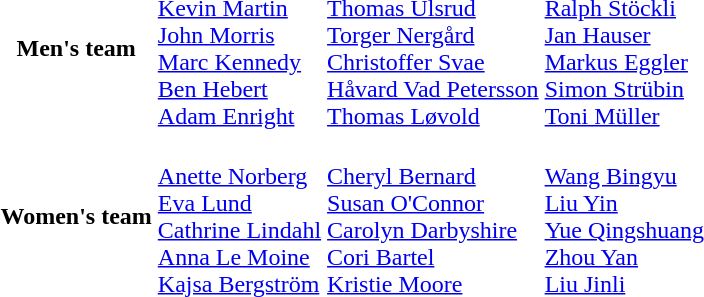<table>
<tr>
<th scope="row">Men's team<br></th>
<td><br><a href='#'>Kevin Martin</a><br><a href='#'>John Morris</a><br><a href='#'>Marc Kennedy</a><br><a href='#'>Ben Hebert</a><br><a href='#'>Adam Enright</a></td>
<td><br><a href='#'>Thomas Ulsrud</a><br><a href='#'>Torger Nergård</a><br><a href='#'>Christoffer Svae</a><br><a href='#'>Håvard Vad Petersson</a><br><a href='#'>Thomas Løvold</a></td>
<td><br><a href='#'>Ralph Stöckli</a><br><a href='#'>Jan Hauser</a><br><a href='#'>Markus Eggler</a><br><a href='#'>Simon Strübin</a><br><a href='#'>Toni Müller</a></td>
</tr>
<tr>
<th scope="row">Women's team<br></th>
<td><br><a href='#'>Anette Norberg</a><br><a href='#'>Eva Lund</a><br><a href='#'>Cathrine Lindahl</a><br><a href='#'>Anna Le Moine</a><br><a href='#'>Kajsa Bergström</a></td>
<td><br><a href='#'>Cheryl Bernard</a><br><a href='#'>Susan O'Connor</a><br><a href='#'>Carolyn Darbyshire</a><br><a href='#'>Cori Bartel</a><br><a href='#'>Kristie Moore</a></td>
<td><br><a href='#'>Wang Bingyu</a><br><a href='#'>Liu Yin</a><br><a href='#'>Yue Qingshuang</a><br><a href='#'>Zhou Yan</a><br><a href='#'>Liu Jinli</a></td>
</tr>
</table>
